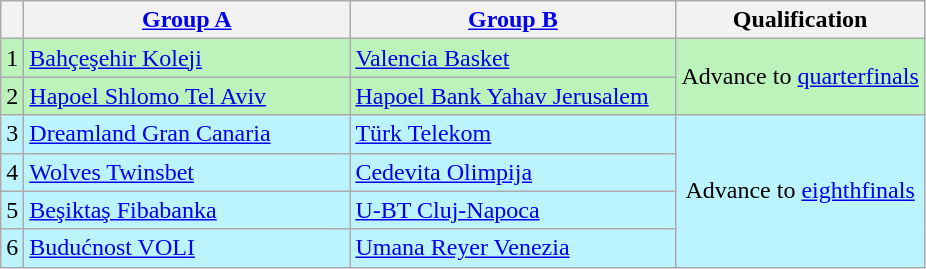<table class="wikitable" style="white-space:nowrap">
<tr>
<th></th>
<th style="width:210px"><a href='#'>Group A</a></th>
<th style="width:210px"><a href='#'>Group B</a></th>
<th>Qualification</th>
</tr>
<tr style="background-color:#BBF3BB;">
<td style="text-align:center;">1</td>
<td> <a href='#'>Bahçeşehir Koleji</a></td>
<td> <a href='#'>Valencia Basket</a></td>
<td rowspan="2" style="text-align:center;">Advance to <a href='#'>quarterfinals</a></td>
</tr>
<tr style="background-color:#BBF3BB;">
<td style="text-align:center;">2</td>
<td> <a href='#'>Hapoel Shlomo Tel Aviv</a></td>
<td> <a href='#'>Hapoel Bank Yahav Jerusalem</a></td>
</tr>
<tr style="background-color:#BBF3FF;">
<td style="text-align:center;">3</td>
<td> <a href='#'>Dreamland Gran Canaria</a></td>
<td> <a href='#'>Türk Telekom</a></td>
<td rowspan="4" style="text-align:center;">Advance to <a href='#'>eighthfinals</a></td>
</tr>
<tr style="background-color:#BBF3FF;">
<td style="text-align:center;">4</td>
<td> <a href='#'>Wolves Twinsbet</a></td>
<td> <a href='#'>Cedevita Olimpija</a></td>
</tr>
<tr style="background-color:#BBF3FF;">
<td style="text-align:center;">5</td>
<td> <a href='#'>Beşiktaş Fibabanka</a></td>
<td> <a href='#'>U-BT Cluj-Napoca</a></td>
</tr>
<tr style="background-color:#BBF3FF;">
<td style="text-align:center;">6</td>
<td> <a href='#'>Budućnost VOLI</a></td>
<td> <a href='#'>Umana Reyer Venezia</a></td>
</tr>
</table>
